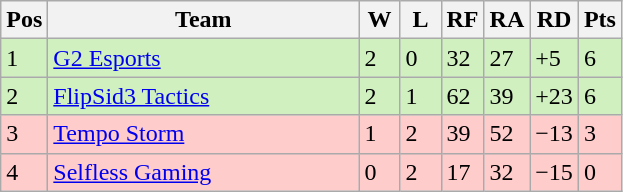<table class="wikitable">
<tr>
<th width="20px">Pos</th>
<th width="200px">Team</th>
<th width="20px">W</th>
<th width="20px">L</th>
<th width="20px">RF</th>
<th width="20px">RA</th>
<th width="20px">RD</th>
<th width="20px">Pts</th>
</tr>
<tr style="background: #D0F0C0;">
<td>1</td>
<td><a href='#'>G2 Esports</a></td>
<td>2</td>
<td>0</td>
<td>32</td>
<td>27</td>
<td>+5</td>
<td>6</td>
</tr>
<tr style="background: #D0F0C0;">
<td>2</td>
<td><a href='#'>FlipSid3 Tactics</a></td>
<td>2</td>
<td>1</td>
<td>62</td>
<td>39</td>
<td>+23</td>
<td>6</td>
</tr>
<tr style="background: #FFCCCC;">
<td>3</td>
<td><a href='#'>Tempo Storm</a></td>
<td>1</td>
<td>2</td>
<td>39</td>
<td>52</td>
<td>−13</td>
<td>3</td>
</tr>
<tr style="background: #FFCCCC;">
<td>4</td>
<td><a href='#'>Selfless Gaming</a></td>
<td>0</td>
<td>2</td>
<td>17</td>
<td>32</td>
<td>−15</td>
<td>0</td>
</tr>
</table>
